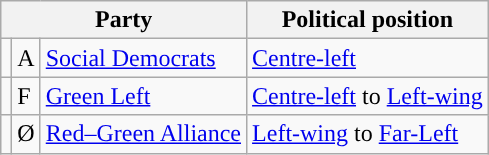<table class="wikitable">
<tr>
<th colspan="3">Party</th>
<th>Political position</th>
</tr>
<tr>
<td></td>
<td>A</td>
<td><a href='#'>Social Democrats</a></td>
<td><a href='#'>Centre-left</a></td>
</tr>
<tr>
<td></td>
<td>F</td>
<td><a href='#'>Green Left</a></td>
<td><a href='#'>Centre-left</a> to <a href='#'>Left-wing</a></td>
</tr>
<tr>
<td></td>
<td>Ø</td>
<td><a href='#'>Red–Green Alliance</a></td>
<td><a href='#'>Left-wing</a> to  <a href='#'>Far-Left</a></td>
</tr>
</table>
